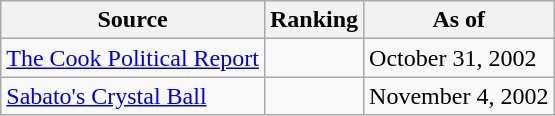<table class="wikitable">
<tr>
<th>Source</th>
<th>Ranking</th>
<th>As of</th>
</tr>
<tr>
<td><a href='#'>The Cook Political Report</a></td>
<td></td>
<td>October 31, 2002</td>
</tr>
<tr>
<td><a href='#'>Sabato's Crystal Ball</a></td>
<td></td>
<td>November 4, 2002</td>
</tr>
</table>
